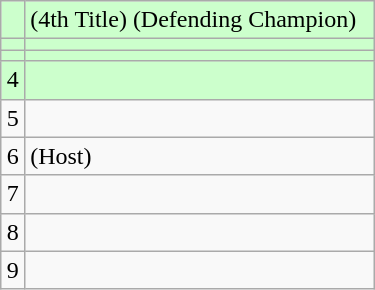<table class="wikitable" width="250px">
<tr bgcolor=#ccffcc>
<td align=center></td>
<td> (4th Title) (Defending Champion)</td>
</tr>
<tr bgcolor=#ccffcc>
<td align=center></td>
<td></td>
</tr>
<tr bgcolor=#ccffcc>
<td align=center></td>
<td></td>
</tr>
<tr bgcolor=#ccffcc>
<td align=center>4</td>
<td></td>
</tr>
<tr>
<td align=center>5</td>
<td></td>
</tr>
<tr>
<td align=center>6</td>
<td> (Host)</td>
</tr>
<tr>
<td align=center>7</td>
<td></td>
</tr>
<tr>
<td align=center>8</td>
<td></td>
</tr>
<tr>
<td align=center>9</td>
<td></td>
</tr>
</table>
